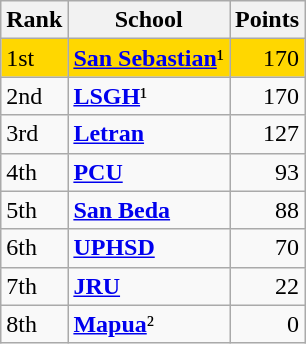<table class="wikitable">
<tr>
<th>Rank</th>
<th>School</th>
<th>Points</th>
</tr>
<tr bgcolor="gold">
<td>1st</td>
<td><strong><a href='#'>San Sebastian</a></strong>¹</td>
<td align="right">170</td>
</tr>
<tr>
<td>2nd</td>
<td><strong><a href='#'>LSGH</a></strong>¹</td>
<td align="right">170</td>
</tr>
<tr>
<td>3rd</td>
<td><strong><a href='#'>Letran</a></strong></td>
<td align="right">127</td>
</tr>
<tr>
<td>4th</td>
<td><strong><a href='#'>PCU</a></strong></td>
<td align="right">93</td>
</tr>
<tr>
<td>5th</td>
<td><strong><a href='#'>San Beda</a></strong></td>
<td align="right">88</td>
</tr>
<tr>
<td>6th</td>
<td><strong><a href='#'>UPHSD</a></strong></td>
<td align="right">70</td>
</tr>
<tr>
<td>7th</td>
<td><strong><a href='#'>JRU</a></strong></td>
<td align="right">22</td>
</tr>
<tr>
<td>8th</td>
<td><strong><a href='#'>Mapua</a></strong>²</td>
<td align="right">0</td>
</tr>
</table>
